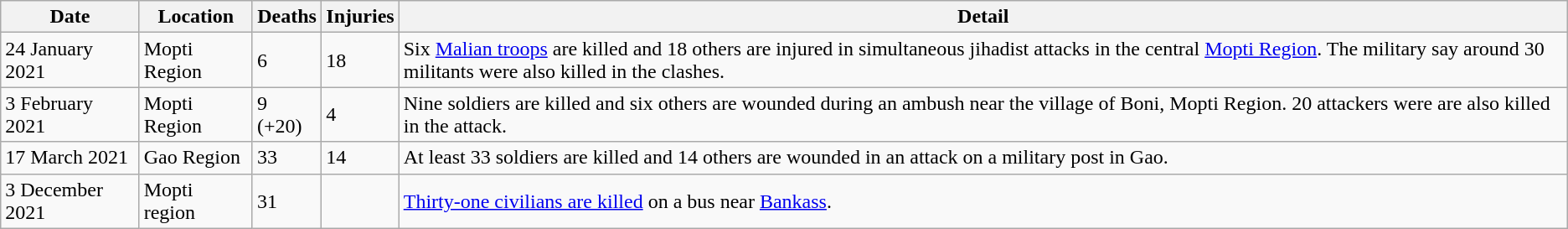<table class="wikitable sortable">
<tr>
<th>Date</th>
<th>Location</th>
<th>Deaths</th>
<th>Injuries</th>
<th>Detail</th>
</tr>
<tr>
<td>24 January 2021</td>
<td>Mopti Region</td>
<td>6</td>
<td>18</td>
<td>Six <a href='#'>Malian troops</a> are killed and 18 others are injured in simultaneous jihadist attacks in the central <a href='#'>Mopti Region</a>. The military say around 30 militants were also killed in the clashes.</td>
</tr>
<tr>
<td>3 February 2021</td>
<td>Mopti Region</td>
<td>9 (+20)</td>
<td>4</td>
<td>Nine soldiers are killed and six others are wounded during an ambush near the village of Boni, Mopti Region. 20 attackers were are also killed in the attack.</td>
</tr>
<tr>
<td>17 March 2021</td>
<td>Gao Region</td>
<td>33</td>
<td>14</td>
<td>At least 33 soldiers are killed and 14 others are wounded in an attack on a military post in Gao.</td>
</tr>
<tr>
<td>3 December 2021</td>
<td>Mopti region</td>
<td>31</td>
<td></td>
<td><a href='#'>Thirty-one civilians are killed</a> on a bus near <a href='#'>Bankass</a>.</td>
</tr>
</table>
